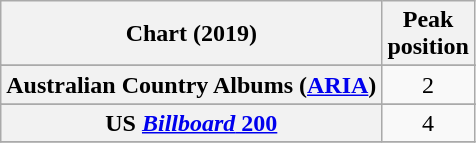<table class="wikitable sortable plainrowheaders" style="text-align:center">
<tr>
<th scope="col">Chart (2019)</th>
<th scope="col">Peak<br>position</th>
</tr>
<tr>
</tr>
<tr>
<th scope="row">Australian Country Albums (<a href='#'>ARIA</a>)</th>
<td>2</td>
</tr>
<tr>
</tr>
<tr>
</tr>
<tr>
</tr>
<tr>
</tr>
<tr>
</tr>
<tr>
<th scope="row">US <a href='#'><em>Billboard</em> 200</a></th>
<td>4</td>
</tr>
<tr>
</tr>
</table>
